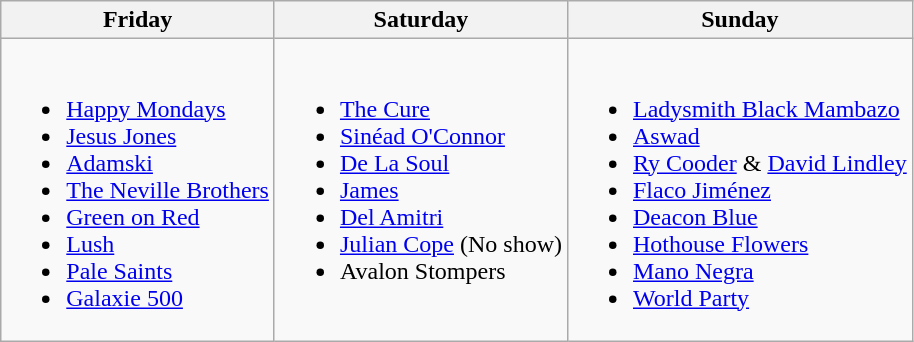<table class="wikitable">
<tr>
<th>Friday</th>
<th>Saturday</th>
<th>Sunday</th>
</tr>
<tr valign="top">
<td><br><ul><li><a href='#'>Happy Mondays</a></li><li><a href='#'>Jesus Jones</a></li><li><a href='#'>Adamski</a></li><li><a href='#'>The Neville Brothers</a></li><li><a href='#'>Green on Red</a></li><li><a href='#'>Lush</a></li><li><a href='#'>Pale Saints</a></li><li><a href='#'>Galaxie 500</a></li></ul></td>
<td><br><ul><li><a href='#'>The Cure</a></li><li><a href='#'>Sinéad O'Connor</a></li><li><a href='#'>De La Soul</a></li><li><a href='#'>James</a></li><li><a href='#'>Del Amitri</a></li><li><a href='#'>Julian Cope</a> (No show)</li><li>Avalon Stompers</li></ul></td>
<td><br><ul><li><a href='#'>Ladysmith Black Mambazo</a></li><li><a href='#'>Aswad</a></li><li><a href='#'>Ry Cooder</a> & <a href='#'>David Lindley</a></li><li><a href='#'>Flaco Jiménez</a></li><li><a href='#'>Deacon Blue</a></li><li><a href='#'>Hothouse Flowers</a></li><li><a href='#'>Mano Negra</a></li><li><a href='#'>World Party</a></li></ul></td>
</tr>
</table>
